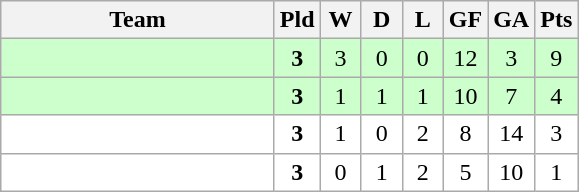<table class="wikitable" style="text-align: center;">
<tr>
<th width="175">Team</th>
<th width="20o">Pld</th>
<th width="20">W</th>
<th width="20">D</th>
<th width="20">L</th>
<th width="20">GF</th>
<th width="20">GA</th>
<th width="20">Pts</th>
</tr>
<tr bgcolor="#ccffcc">
<td style="text-align:left;"></td>
<td><strong>3</strong></td>
<td>3</td>
<td>0</td>
<td>0</td>
<td>12</td>
<td>3</td>
<td>9</td>
</tr>
<tr align=center style="background:#ccffcc;">
<td style="text-align:left;"></td>
<td><strong>3	</strong></td>
<td>1</td>
<td>1</td>
<td>1</td>
<td>10</td>
<td>7</td>
<td>4</td>
</tr>
<tr align=center style="background:#ffffff;">
<td style="text-align:left;"></td>
<td><strong>3	</strong></td>
<td>1</td>
<td>0</td>
<td>2</td>
<td>8</td>
<td>14</td>
<td>3</td>
</tr>
<tr align=center style="background:#ffffff;">
<td style="text-align:left;"></td>
<td><strong>3	</strong></td>
<td>0</td>
<td>1</td>
<td>2</td>
<td>5</td>
<td>10</td>
<td>1</td>
</tr>
</table>
